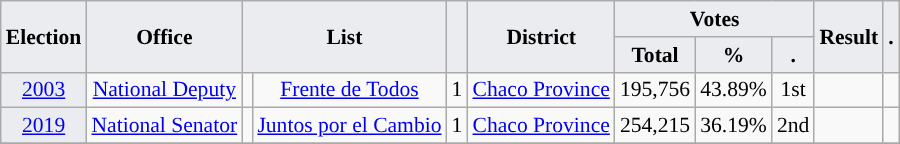<table class="wikitable" style="font-size:90%; text-align:center;">
<tr>
<th style="background-color:#EAECF0;" rowspan=2>Election</th>
<th style="background-color:#EAECF0;" rowspan=2>Office</th>
<th style="background-color:#EAECF0;" colspan=2 rowspan=2>List</th>
<th style="background-color:#EAECF0;" rowspan=2></th>
<th style="background-color:#EAECF0;" rowspan=2>District</th>
<th style="background-color:#EAECF0;" colspan=3>Votes</th>
<th style="background-color:#EAECF0;" rowspan=2>Result</th>
<th style="background-color:#EAECF0;" rowspan=2>.</th>
</tr>
<tr>
<th style="background-color:#EAECF0;">Total</th>
<th style="background-color:#EAECF0;">%</th>
<th style="background-color:#EAECF0;">.</th>
</tr>
<tr>
<td style="background-color:#EAECF0;"><a href='#'>2003</a></td>
<td><a href='#'>National Deputy</a></td>
<td style="background-color:"></td>
<td><a href='#'>Frente de Todos</a></td>
<td>1</td>
<td><a href='#'>Chaco Province</a></td>
<td>195,756</td>
<td>43.89%</td>
<td>1st</td>
<td></td>
<td></td>
</tr>
<tr>
<td style="background-color:#EAECF0;"><a href='#'>2019</a></td>
<td><a href='#'>National Senator</a></td>
<td style="background-color:"></td>
<td><a href='#'>Juntos por el Cambio</a></td>
<td>1</td>
<td><a href='#'>Chaco Province</a></td>
<td>254,215</td>
<td>36.19%</td>
<td>2nd</td>
<td></td>
<td></td>
</tr>
<tr>
</tr>
</table>
